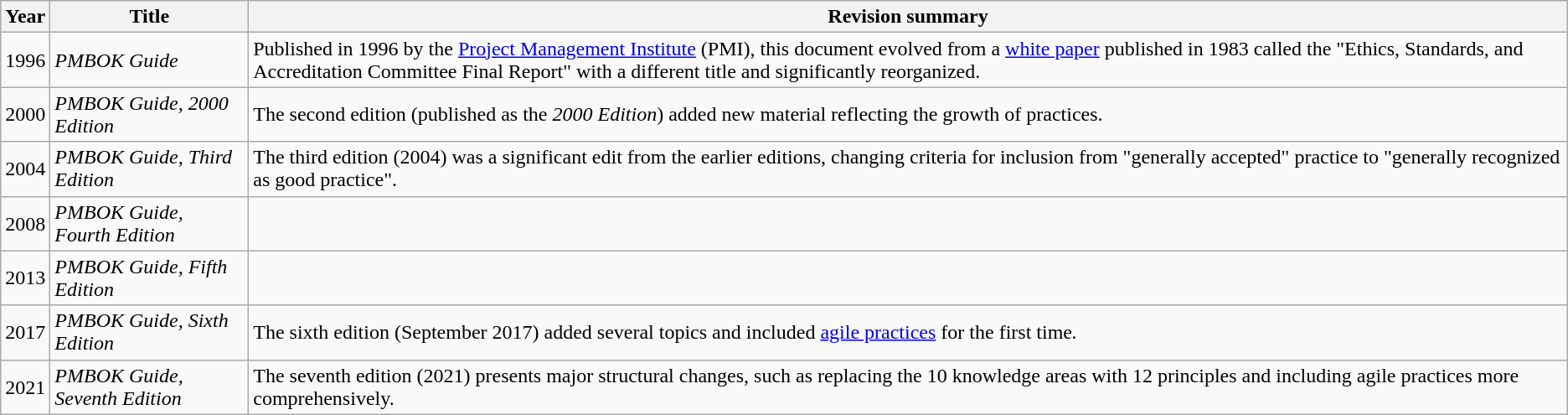<table class="wikitable">
<tr>
<th>Year</th>
<th>Title</th>
<th>Revision summary</th>
</tr>
<tr>
<td>1996</td>
<td><em>PMBOK Guide</em></td>
<td>Published in 1996 by the <a href='#'>Project Management Institute</a> (PMI), this document evolved from a <a href='#'>white paper</a> published in 1983 called the "Ethics, Standards, and Accreditation Committee Final Report" with a different title and significantly reorganized.</td>
</tr>
<tr>
<td>2000</td>
<td><em>PMBOK Guide, 2000 Edition</em></td>
<td>The second edition (published as the <em>2000 Edition</em>) added new material reflecting the growth of practices.</td>
</tr>
<tr>
<td>2004</td>
<td><em>PMBOK Guide, Third Edition</em></td>
<td>The third edition (2004) was a significant edit from the earlier editions, changing criteria for inclusion from "generally accepted" practice to "generally recognized as good practice".</td>
</tr>
<tr>
<td>2008</td>
<td><em>PMBOK Guide, Fourth Edition</em></td>
<td></td>
</tr>
<tr>
<td>2013</td>
<td><em>PMBOK Guide, Fifth Edition</em></td>
<td></td>
</tr>
<tr>
<td>2017</td>
<td><em>PMBOK Guide, Sixth Edition</em></td>
<td>The sixth edition (September 2017) added several topics and included <a href='#'>agile practices</a> for the first time<em>.</em></td>
</tr>
<tr>
<td>2021</td>
<td><em>PMBOK Guide, Seventh Edition</em></td>
<td>The seventh edition (2021) presents major structural changes, such as replacing the 10 knowledge areas with 12 principles and including agile practices more comprehensively.</td>
</tr>
</table>
